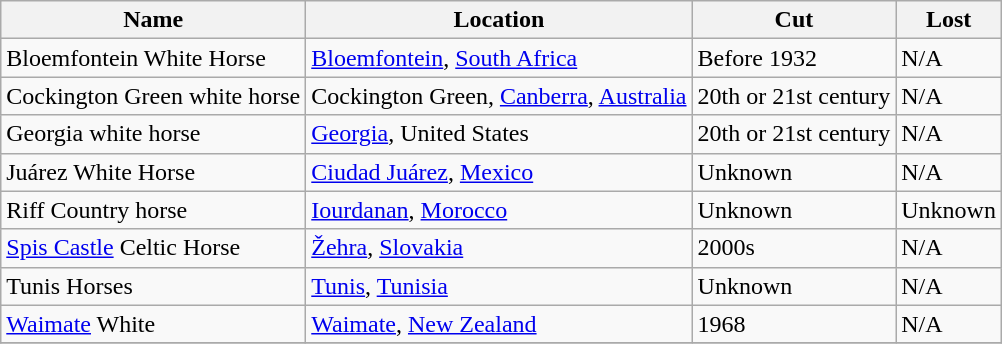<table class="wikitable">
<tr>
<th>Name</th>
<th>Location</th>
<th>Cut</th>
<th>Lost</th>
</tr>
<tr>
<td>Bloemfontein White Horse</td>
<td><a href='#'>Bloemfontein</a>, <a href='#'>South Africa</a></td>
<td>Before 1932</td>
<td>N/A</td>
</tr>
<tr>
<td>Cockington Green white horse</td>
<td>Cockington Green, <a href='#'>Canberra</a>, <a href='#'>Australia</a></td>
<td>20th or 21st century</td>
<td>N/A</td>
</tr>
<tr>
<td>Georgia white horse</td>
<td><a href='#'>Georgia</a>, United States</td>
<td>20th or 21st century</td>
<td>N/A</td>
</tr>
<tr>
<td>Juárez White Horse</td>
<td><a href='#'>Ciudad Juárez</a>, <a href='#'>Mexico</a></td>
<td>Unknown</td>
<td>N/A</td>
</tr>
<tr>
<td>Riff Country horse</td>
<td><a href='#'>Iourdanan</a>, <a href='#'>Morocco</a></td>
<td>Unknown</td>
<td>Unknown</td>
</tr>
<tr>
<td><a href='#'>Spis Castle</a> Celtic Horse</td>
<td><a href='#'>Žehra</a>, <a href='#'>Slovakia</a></td>
<td>2000s</td>
<td>N/A</td>
</tr>
<tr>
<td>Tunis Horses</td>
<td><a href='#'>Tunis</a>, <a href='#'>Tunisia</a></td>
<td>Unknown</td>
<td>N/A</td>
</tr>
<tr>
<td><a href='#'>Waimate</a> White </td>
<td><a href='#'>Waimate</a>, <a href='#'>New Zealand</a></td>
<td>1968</td>
<td>N/A</td>
</tr>
<tr>
</tr>
</table>
